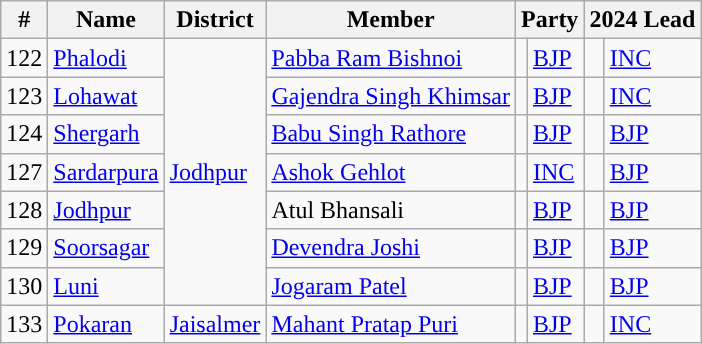<table class="wikitable">
<tr>
<th>#</th>
<th>Name</th>
<th>District</th>
<th>Member</th>
<th colspan="2">Party</th>
<th colspan="2">2024 Lead</th>
</tr>
<tr>
<td>122</td>
<td><a href='#'>Phalodi</a></td>
<td rowspan="7"><a href='#'>Jodhpur</a></td>
<td><a href='#'>Pabba Ram Bishnoi</a></td>
<td style="background-color: "></td>
<td><a href='#'>BJP</a></td>
<td style="background-color: "></td>
<td><a href='#'>INC</a></td>
</tr>
<tr>
<td>123</td>
<td><a href='#'>Lohawat</a></td>
<td><a href='#'>Gajendra Singh Khimsar</a></td>
<td style="background-color: "></td>
<td><a href='#'>BJP</a></td>
<td style="background-color: "></td>
<td><a href='#'>INC</a></td>
</tr>
<tr>
<td>124</td>
<td><a href='#'>Shergarh</a></td>
<td><a href='#'>Babu Singh Rathore</a></td>
<td style="background-color: "></td>
<td><a href='#'>BJP</a></td>
<td style="background-color: "></td>
<td><a href='#'>BJP</a></td>
</tr>
<tr>
<td>127</td>
<td><a href='#'>Sardarpura</a></td>
<td><a href='#'>Ashok Gehlot</a></td>
<td style="background-color: "></td>
<td><a href='#'>INC</a></td>
<td style="background-color: "></td>
<td><a href='#'>BJP</a></td>
</tr>
<tr>
<td>128</td>
<td><a href='#'>Jodhpur</a></td>
<td>Atul Bhansali</td>
<td style="background-color: "></td>
<td><a href='#'>BJP</a></td>
<td style="background-color: "></td>
<td><a href='#'>BJP</a></td>
</tr>
<tr>
<td>129</td>
<td><a href='#'>Soorsagar</a></td>
<td><a href='#'>Devendra Joshi</a></td>
<td style="background-color: "></td>
<td><a href='#'>BJP</a></td>
<td style="background-color: "></td>
<td><a href='#'>BJP</a></td>
</tr>
<tr>
<td>130</td>
<td><a href='#'>Luni</a></td>
<td><a href='#'>Jogaram Patel</a></td>
<td style="background-color: "></td>
<td><a href='#'>BJP</a></td>
<td style="background-color: "></td>
<td><a href='#'>BJP</a></td>
</tr>
<tr>
<td>133</td>
<td><a href='#'>Pokaran</a></td>
<td><a href='#'>Jaisalmer</a></td>
<td><a href='#'>Mahant Pratap Puri</a></td>
<td style="background-color: "></td>
<td><a href='#'>BJP</a></td>
<td style="background-color: "></td>
<td><a href='#'>INC</a></td>
</tr>
</table>
